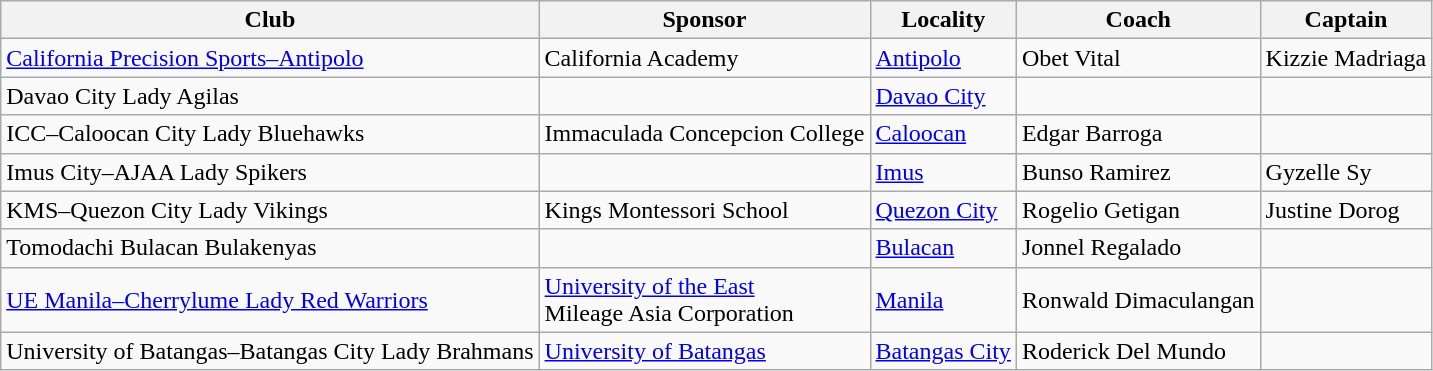<table class="wikitable sortable">
<tr>
<th>Club</th>
<th>Sponsor</th>
<th>Locality</th>
<th>Coach</th>
<th>Captain</th>
</tr>
<tr>
<td><a href='#'>California Precision Sports–Antipolo</a></td>
<td>California Academy</td>
<td><a href='#'>Antipolo</a></td>
<td>Obet Vital</td>
<td>Kizzie Madriaga</td>
</tr>
<tr>
<td>Davao City Lady Agilas</td>
<td></td>
<td><a href='#'>Davao City</a></td>
<td></td>
<td></td>
</tr>
<tr>
<td>ICC–Caloocan City Lady Bluehawks</td>
<td>Immaculada Concepcion College</td>
<td><a href='#'>Caloocan</a></td>
<td>Edgar Barroga</td>
<td></td>
</tr>
<tr>
<td>Imus City–AJAA Lady Spikers</td>
<td></td>
<td><a href='#'>Imus</a></td>
<td>Bunso Ramirez</td>
<td>Gyzelle Sy</td>
</tr>
<tr>
<td>KMS–Quezon City Lady Vikings</td>
<td>Kings Montessori School</td>
<td><a href='#'>Quezon City</a></td>
<td>Rogelio Getigan</td>
<td>Justine Dorog</td>
</tr>
<tr>
<td>Tomodachi Bulacan Bulakenyas</td>
<td></td>
<td><a href='#'>Bulacan</a></td>
<td>Jonnel Regalado</td>
<td></td>
</tr>
<tr>
<td><a href='#'>UE Manila–Cherrylume Lady Red Warriors</a></td>
<td><a href='#'>University of the East</a> <br> Mileage Asia Corporation</td>
<td><a href='#'>Manila</a></td>
<td>Ronwald Dimaculangan</td>
<td></td>
</tr>
<tr>
<td>University of Batangas–Batangas City Lady Brahmans</td>
<td><a href='#'>University of Batangas</a></td>
<td><a href='#'>Batangas City</a></td>
<td>Roderick Del Mundo</td>
<td></td>
</tr>
</table>
